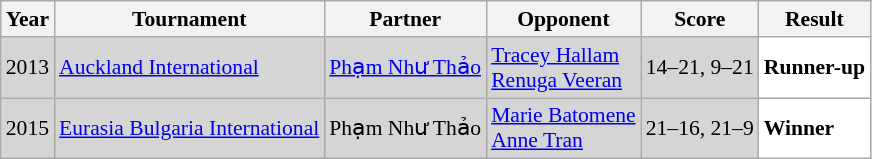<table class="sortable wikitable" style="font-size: 90%;">
<tr>
<th>Year</th>
<th>Tournament</th>
<th>Partner</th>
<th>Opponent</th>
<th>Score</th>
<th>Result</th>
</tr>
<tr style="background:#D5D5D5">
<td align="center">2013</td>
<td align="left"><a href='#'>Auckland International</a></td>
<td align="left"> <a href='#'>Phạm Như Thảo</a></td>
<td align="left"> <a href='#'>Tracey Hallam</a> <br>  <a href='#'>Renuga Veeran</a></td>
<td align="left">14–21, 9–21</td>
<td style="text-align:left; background:white"> <strong>Runner-up</strong></td>
</tr>
<tr style="background:#D5D5D5">
<td align="center">2015</td>
<td align="left"><a href='#'>Eurasia Bulgaria International</a></td>
<td align="left"> Phạm Như Thảo</td>
<td align="left"> <a href='#'>Marie Batomene</a> <br>  <a href='#'>Anne Tran</a></td>
<td align="left">21–16, 21–9</td>
<td style="text-align:left; background:white"> <strong>Winner</strong></td>
</tr>
</table>
